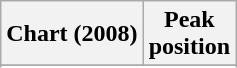<table class="wikitable sortable">
<tr>
<th>Chart (2008)</th>
<th>Peak<br>position</th>
</tr>
<tr>
</tr>
<tr>
</tr>
<tr>
</tr>
</table>
